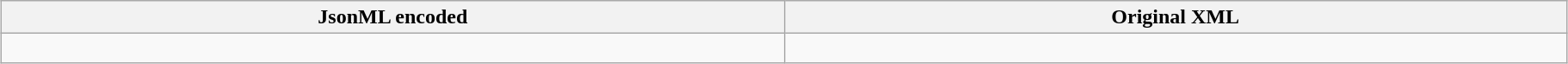<table class="wikitable" style="margin:auto; table-layout:fixed; width:96%; vertical-align:top;">
<tr>
<th>JsonML encoded</th>
<th>Original XML</th>
</tr>
<tr style="vertical-align: top; font-size: smaller">
<td><br></td>
<td><br></td>
</tr>
</table>
